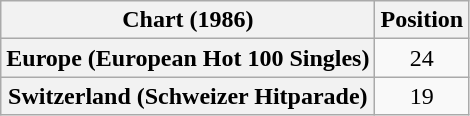<table class="wikitable plainrowheaders" style="text-align:center">
<tr>
<th scope="col">Chart (1986)</th>
<th scope="col">Position</th>
</tr>
<tr>
<th scope="row">Europe (European Hot 100 Singles)</th>
<td>24</td>
</tr>
<tr>
<th scope="row">Switzerland (Schweizer Hitparade)</th>
<td>19</td>
</tr>
</table>
